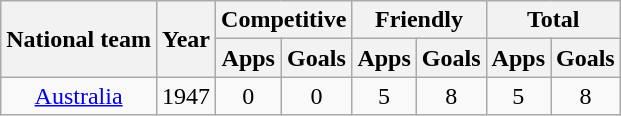<table class="wikitable" style="text-align:center">
<tr>
<th rowspan="2">National team</th>
<th rowspan="2">Year</th>
<th colspan="2">Competitive</th>
<th colspan="2">Friendly</th>
<th colspan="2">Total</th>
</tr>
<tr>
<th>Apps</th>
<th>Goals</th>
<th>Apps</th>
<th>Goals</th>
<th>Apps</th>
<th>Goals</th>
</tr>
<tr>
<td><a href='#'>Australia</a></td>
<td>1947</td>
<td>0</td>
<td>0</td>
<td>5</td>
<td>8</td>
<td>5</td>
<td>8</td>
</tr>
</table>
